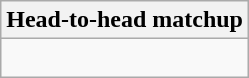<table class="wikitable collapsible collapsed">
<tr>
<th>Head-to-head matchup</th>
</tr>
<tr>
<td><br></td>
</tr>
</table>
